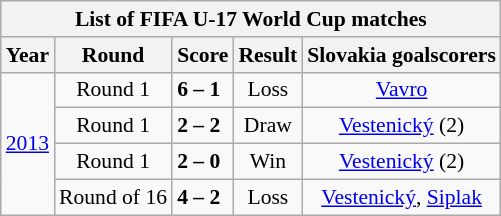<table class="wikitable collapsible collapsed" style="text-align: center;font-size:90%;">
<tr>
<th colspan=5>List of FIFA U-17 World Cup matches</th>
</tr>
<tr>
<th>Year</th>
<th>Round</th>
<th>Score</th>
<th>Result</th>
<th>Slovakia goalscorers</th>
</tr>
<tr>
<td rowspan=4><a href='#'>2013</a></td>
<td>Round 1</td>
<td align=left> <strong>6 – 1</strong> </td>
<td>Loss</td>
<td><a href='#'>Vavro</a></td>
</tr>
<tr>
<td>Round 1</td>
<td align=left> <strong>2 – 2</strong> </td>
<td>Draw</td>
<td><a href='#'>Vestenický</a> (2)</td>
</tr>
<tr>
<td>Round 1</td>
<td align=left> <strong>2 – 0</strong> </td>
<td>Win</td>
<td><a href='#'>Vestenický</a> (2)</td>
</tr>
<tr>
<td>Round of 16</td>
<td align=left> <strong> 4 – 2 </strong> </td>
<td>Loss</td>
<td><a href='#'>Vestenický</a>, <a href='#'>Siplak</a></td>
</tr>
</table>
